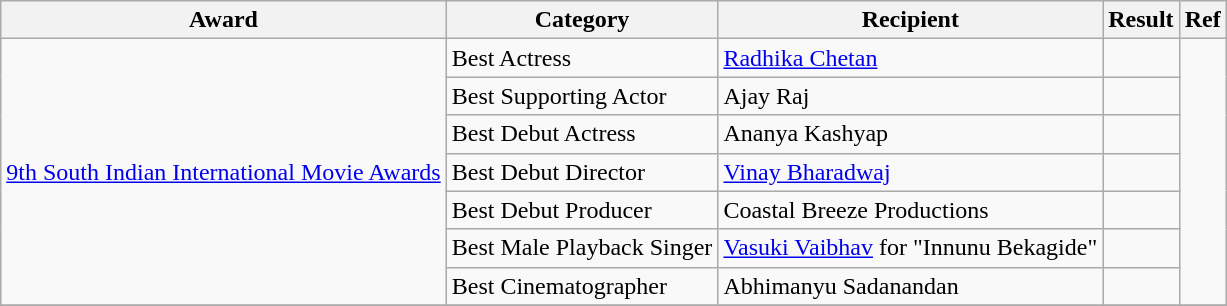<table class="wikitable sortable">
<tr>
<th>Award</th>
<th>Category</th>
<th>Recipient</th>
<th>Result</th>
<th>Ref</th>
</tr>
<tr>
<td rowspan=7><a href='#'>9th South Indian International Movie Awards</a></td>
<td>Best Actress</td>
<td><a href='#'>Radhika Chetan</a></td>
<td></td>
<td rowspan=7><br></td>
</tr>
<tr>
<td>Best Supporting Actor</td>
<td>Ajay Raj</td>
<td></td>
</tr>
<tr>
<td>Best Debut Actress</td>
<td>Ananya Kashyap</td>
<td></td>
</tr>
<tr>
<td>Best Debut Director</td>
<td><a href='#'>Vinay Bharadwaj</a></td>
<td></td>
</tr>
<tr>
<td>Best Debut Producer</td>
<td>Coastal Breeze Productions</td>
<td></td>
</tr>
<tr>
<td>Best Male Playback Singer</td>
<td><a href='#'>Vasuki Vaibhav</a> for "Innunu Bekagide"</td>
<td></td>
</tr>
<tr>
<td>Best Cinematographer</td>
<td>Abhimanyu Sadanandan</td>
<td></td>
</tr>
<tr>
</tr>
</table>
